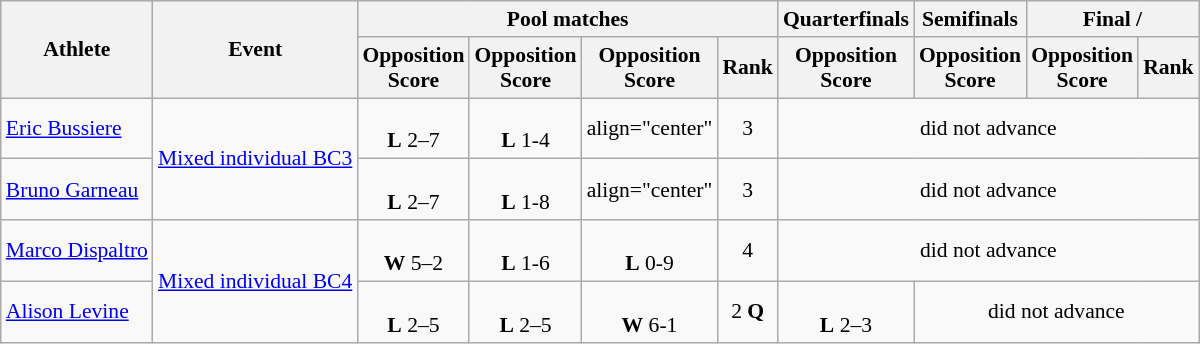<table class=wikitable style="font-size:90%">
<tr>
<th rowspan="2">Athlete</th>
<th rowspan="2">Event</th>
<th colspan="4">Pool matches</th>
<th>Quarterfinals</th>
<th>Semifinals</th>
<th colspan="2">Final / </th>
</tr>
<tr>
<th>Opposition<br>Score</th>
<th>Opposition<br>Score</th>
<th>Opposition<br>Score</th>
<th>Rank</th>
<th>Opposition<br>Score</th>
<th>Opposition<br>Score</th>
<th>Opposition<br>Score</th>
<th>Rank</th>
</tr>
<tr>
<td><a href='#'>Eric Bussiere</a></td>
<td rowspan="2"><a href='#'>Mixed individual BC3</a></td>
<td align="center"><br><strong>L</strong> 2–7</td>
<td align="center"><br><strong>L</strong> 1-4</td>
<td>align="center" </td>
<td align="center">3</td>
<td align="center" colspan=4>did not advance</td>
</tr>
<tr>
<td><a href='#'>Bruno Garneau</a></td>
<td align="center"><br> <strong>L</strong> 2–7</td>
<td align="center"><br> <strong>L</strong> 1-8</td>
<td>align="center" </td>
<td align="center">3</td>
<td align="center" colspan=4>did not advance</td>
</tr>
<tr>
<td><a href='#'>Marco Dispaltro</a></td>
<td rowspan="2"><a href='#'>Mixed individual BC4</a></td>
<td align="center"><br><strong>W</strong> 5–2</td>
<td align="center"><br><strong>L</strong> 1-6</td>
<td align="center"><br><strong>L</strong> 0-9</td>
<td align="center">4</td>
<td align="center" colspan=4>did not advance</td>
</tr>
<tr>
<td><a href='#'>Alison Levine</a></td>
<td align="center"><br><strong>L</strong> 2–5</td>
<td align="center"><br><strong>L</strong> 2–5</td>
<td align="center"><br><strong>W</strong> 6-1</td>
<td align="center">2 <strong>Q</strong></td>
<td align="center"><br><strong>L</strong> 2–3</td>
<td align="center" colspan=3>did not advance</td>
</tr>
</table>
